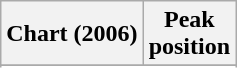<table class="wikitable sortable plainrowheaders" style="text-align:center">
<tr>
<th scope="col">Chart (2006)</th>
<th scope="col">Peak<br> position</th>
</tr>
<tr>
</tr>
<tr>
</tr>
<tr>
</tr>
<tr>
</tr>
<tr>
</tr>
<tr>
</tr>
<tr>
</tr>
<tr>
</tr>
<tr>
</tr>
<tr>
</tr>
<tr>
</tr>
<tr>
</tr>
<tr>
</tr>
</table>
